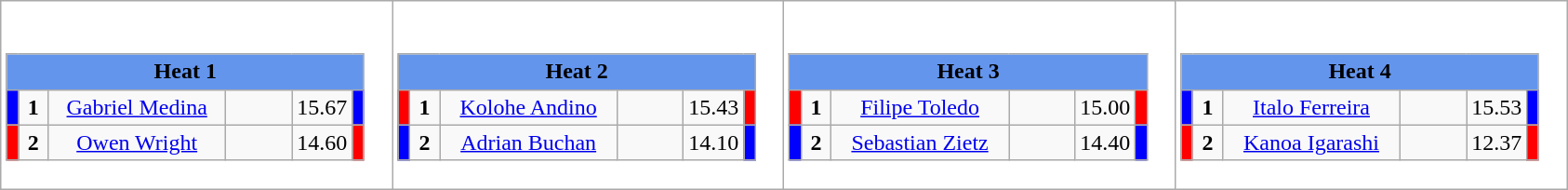<table class="wikitable" style="background:#fff;">
<tr>
<td><div><br><table class="wikitable">
<tr>
<td colspan="6"  style="text-align:center; background:#6495ed;"><strong>Heat 1</strong></td>
</tr>
<tr>
<td style="width:01px; background: #00f;"></td>
<td style="width:14px; text-align:center;"><strong>1</strong></td>
<td style="width:120px; text-align:center;"><a href='#'>Gabriel Medina</a></td>
<td style="width:40px; text-align:center;"></td>
<td style="width:20px; text-align:center;">15.67</td>
<td style="width:01px; background: #00f;"></td>
</tr>
<tr>
<td style="width:01px; background: #f00;"></td>
<td style="width:14px; text-align:center;"><strong>2</strong></td>
<td style="width:120px; text-align:center;"><a href='#'>Owen Wright</a></td>
<td style="width:40px; text-align:center;"></td>
<td style="width:20px; text-align:center;">14.60</td>
<td style="width:01px; background: #f00;"></td>
</tr>
</table>
</div></td>
<td><div><br><table class="wikitable">
<tr>
<td colspan="6"  style="text-align:center; background:#6495ed;"><strong>Heat 2</strong></td>
</tr>
<tr>
<td style="width:01px; background: #f00;"></td>
<td style="width:14px; text-align:center;"><strong>1</strong></td>
<td style="width:120px; text-align:center;"><a href='#'>Kolohe Andino</a></td>
<td style="width:40px; text-align:center;"></td>
<td style="width:20px; text-align:center;">15.43</td>
<td style="width:01px; background: #f00;"></td>
</tr>
<tr>
<td style="width:01px; background: #00f;"></td>
<td style="width:14px; text-align:center;"><strong>2</strong></td>
<td style="width:120px; text-align:center;"><a href='#'>Adrian Buchan</a></td>
<td style="width:40px; text-align:center;"></td>
<td style="width:20px; text-align:center;">14.10</td>
<td style="width:01px; background: #00f;"></td>
</tr>
</table>
</div></td>
<td><div><br><table class="wikitable">
<tr>
<td colspan="6"  style="text-align:center; background:#6495ed;"><strong>Heat 3</strong></td>
</tr>
<tr>
<td style="width:01px; background: #f00;"></td>
<td style="width:14px; text-align:center;"><strong>1</strong></td>
<td style="width:120px; text-align:center;"><a href='#'>Filipe Toledo</a></td>
<td style="width:40px; text-align:center;"></td>
<td style="width:20px; text-align:center;">15.00</td>
<td style="width:01px; background: #f00;"></td>
</tr>
<tr>
<td style="width:01px; background: #00f;"></td>
<td style="width:14px; text-align:center;"><strong>2</strong></td>
<td style="width:120px; text-align:center;"><a href='#'>Sebastian Zietz</a></td>
<td style="width:40px; text-align:center;"></td>
<td style="width:20px; text-align:center;">14.40</td>
<td style="width:01px; background: #00f;"></td>
</tr>
</table>
</div></td>
<td><div><br><table class="wikitable">
<tr>
<td colspan="6"  style="text-align:center; background:#6495ed;"><strong>Heat 4</strong></td>
</tr>
<tr>
<td style="width:01px; background: #00f;"></td>
<td style="width:14px; text-align:center;"><strong>1</strong></td>
<td style="width:120px; text-align:center;"><a href='#'>Italo Ferreira</a></td>
<td style="width:40px; text-align:center;"></td>
<td style="width:20px; text-align:center;">15.53</td>
<td style="width:01px; background: #00f;"></td>
</tr>
<tr>
<td style="width:01px; background: #f00;"></td>
<td style="width:14px; text-align:center;"><strong>2</strong></td>
<td style="width:120px; text-align:center;"><a href='#'>Kanoa Igarashi</a></td>
<td style="width:40px; text-align:center;"></td>
<td style="width:20px; text-align:center;">12.37</td>
<td style="width:01px; background: #f00;"></td>
</tr>
</table>
</div></td>
</tr>
</table>
